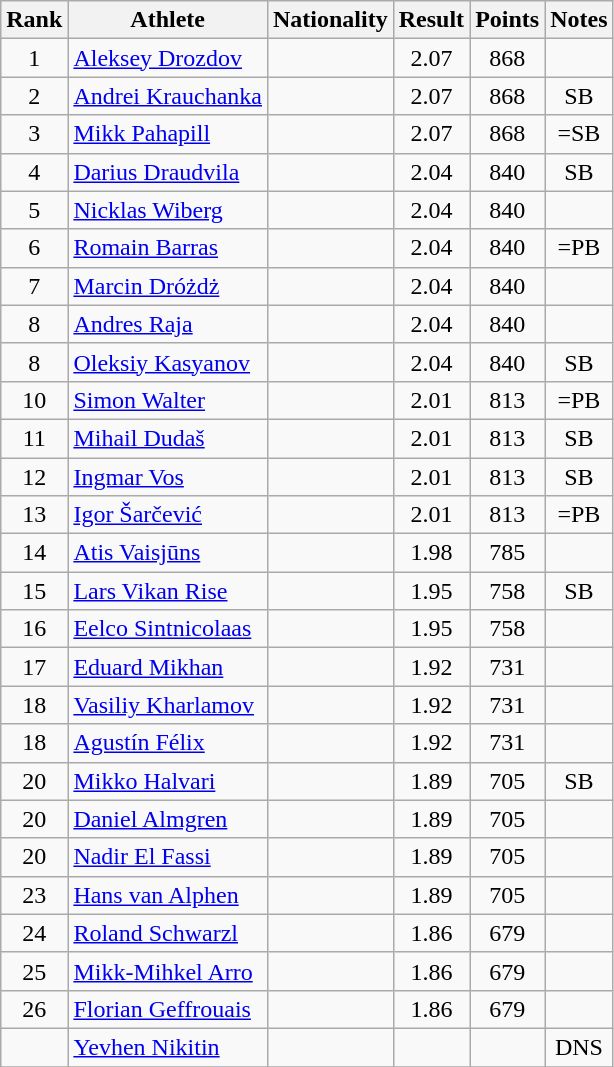<table class="wikitable sortable" style="text-align:center">
<tr>
<th>Rank</th>
<th>Athlete</th>
<th>Nationality</th>
<th>Result</th>
<th>Points</th>
<th>Notes</th>
</tr>
<tr>
<td>1</td>
<td align="left"><a href='#'>Aleksey Drozdov</a></td>
<td align=left></td>
<td>2.07</td>
<td>868</td>
<td></td>
</tr>
<tr>
<td>2</td>
<td align="left"><a href='#'>Andrei Krauchanka</a></td>
<td align=left></td>
<td>2.07</td>
<td>868</td>
<td>SB</td>
</tr>
<tr>
<td>3</td>
<td align="left"><a href='#'>Mikk Pahapill</a></td>
<td align=left></td>
<td>2.07</td>
<td>868</td>
<td>=SB</td>
</tr>
<tr>
<td>4</td>
<td align="left"><a href='#'>Darius Draudvila</a></td>
<td align=left></td>
<td>2.04</td>
<td>840</td>
<td>SB</td>
</tr>
<tr>
<td>5</td>
<td align="left"><a href='#'>Nicklas Wiberg</a></td>
<td align=left></td>
<td>2.04</td>
<td>840</td>
<td></td>
</tr>
<tr>
<td>6</td>
<td align="left"><a href='#'>Romain Barras</a></td>
<td align=left></td>
<td>2.04</td>
<td>840</td>
<td>=PB</td>
</tr>
<tr>
<td>7</td>
<td align="left"><a href='#'>Marcin Dróżdż</a></td>
<td align=left></td>
<td>2.04</td>
<td>840</td>
<td></td>
</tr>
<tr>
<td>8</td>
<td align="left"><a href='#'>Andres Raja</a></td>
<td align=left></td>
<td>2.04</td>
<td>840</td>
<td></td>
</tr>
<tr>
<td>8</td>
<td align="left"><a href='#'>Oleksiy Kasyanov</a></td>
<td align=left></td>
<td>2.04</td>
<td>840</td>
<td>SB</td>
</tr>
<tr>
<td>10</td>
<td align="left"><a href='#'>Simon Walter</a></td>
<td align=left></td>
<td>2.01</td>
<td>813</td>
<td>=PB</td>
</tr>
<tr>
<td>11</td>
<td align="left"><a href='#'>Mihail Dudaš</a></td>
<td align=left></td>
<td>2.01</td>
<td>813</td>
<td>SB</td>
</tr>
<tr>
<td>12</td>
<td align="left"><a href='#'>Ingmar Vos</a></td>
<td align=left></td>
<td>2.01</td>
<td>813</td>
<td>SB</td>
</tr>
<tr>
<td>13</td>
<td align="left"><a href='#'>Igor Šarčević</a></td>
<td align=left></td>
<td>2.01</td>
<td>813</td>
<td>=PB</td>
</tr>
<tr>
<td>14</td>
<td align="left"><a href='#'>Atis Vaisjūns</a></td>
<td align=left></td>
<td>1.98</td>
<td>785</td>
<td></td>
</tr>
<tr>
<td>15</td>
<td align="left"><a href='#'>Lars Vikan Rise</a></td>
<td align=left></td>
<td>1.95</td>
<td>758</td>
<td>SB</td>
</tr>
<tr>
<td>16</td>
<td align="left"><a href='#'>Eelco Sintnicolaas</a></td>
<td align=left></td>
<td>1.95</td>
<td>758</td>
<td></td>
</tr>
<tr>
<td>17</td>
<td align="left"><a href='#'>Eduard Mikhan</a></td>
<td align=left></td>
<td>1.92</td>
<td>731</td>
<td></td>
</tr>
<tr>
<td>18</td>
<td align="left"><a href='#'>Vasiliy Kharlamov</a></td>
<td align=left></td>
<td>1.92</td>
<td>731</td>
<td></td>
</tr>
<tr>
<td>18</td>
<td align="left"><a href='#'>Agustín Félix</a></td>
<td align=left></td>
<td>1.92</td>
<td>731</td>
<td></td>
</tr>
<tr>
<td>20</td>
<td align="left"><a href='#'>Mikko Halvari</a></td>
<td align=left></td>
<td>1.89</td>
<td>705</td>
<td>SB</td>
</tr>
<tr>
<td>20</td>
<td align="left"><a href='#'>Daniel Almgren</a></td>
<td align=left></td>
<td>1.89</td>
<td>705</td>
<td></td>
</tr>
<tr>
<td>20</td>
<td align="left"><a href='#'>Nadir El Fassi</a></td>
<td align=left></td>
<td>1.89</td>
<td>705</td>
<td></td>
</tr>
<tr>
<td>23</td>
<td align="left"><a href='#'>Hans van Alphen</a></td>
<td align=left></td>
<td>1.89</td>
<td>705</td>
<td></td>
</tr>
<tr>
<td>24</td>
<td align="left"><a href='#'>Roland Schwarzl</a></td>
<td align=left></td>
<td>1.86</td>
<td>679</td>
<td></td>
</tr>
<tr>
<td>25</td>
<td align="left"><a href='#'>Mikk-Mihkel Arro</a></td>
<td align=left></td>
<td>1.86</td>
<td>679</td>
<td></td>
</tr>
<tr>
<td>26</td>
<td align="left"><a href='#'>Florian Geffrouais</a></td>
<td align=left></td>
<td>1.86</td>
<td>679</td>
<td></td>
</tr>
<tr>
<td></td>
<td align="left"><a href='#'>Yevhen Nikitin</a></td>
<td align=left></td>
<td></td>
<td></td>
<td>DNS</td>
</tr>
<tr>
</tr>
</table>
